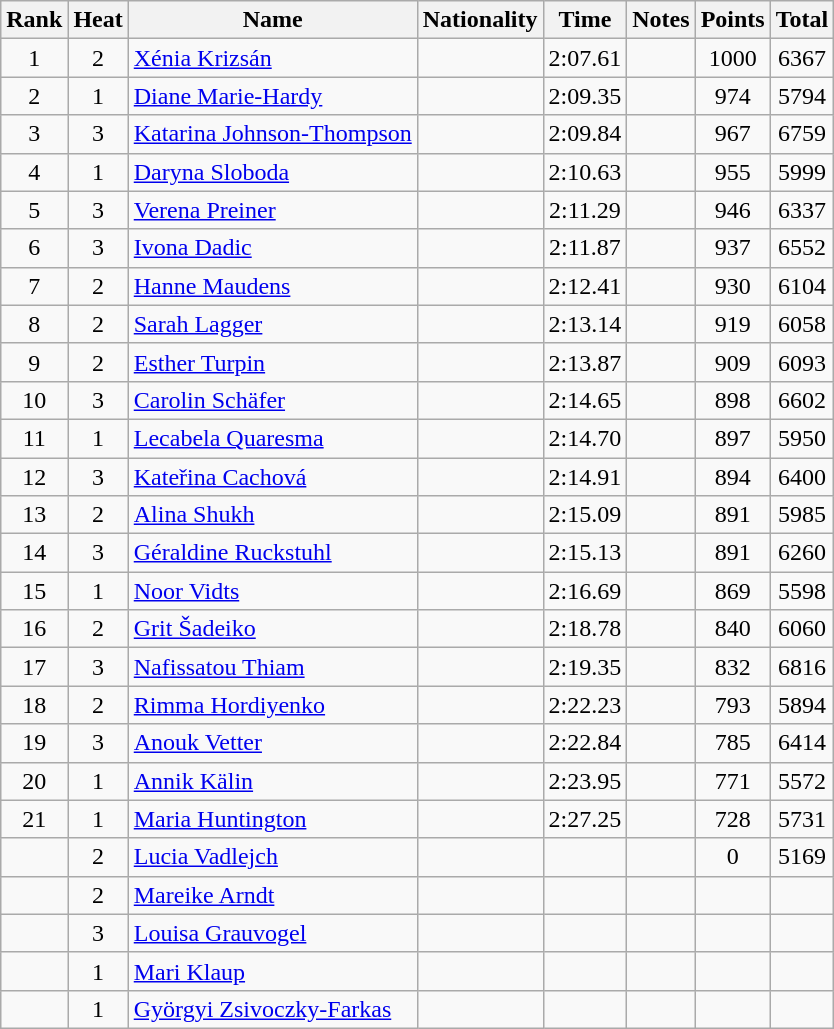<table class="wikitable sortable" style="text-align:center">
<tr>
<th>Rank</th>
<th>Heat</th>
<th>Name</th>
<th>Nationality</th>
<th>Time</th>
<th>Notes</th>
<th>Points</th>
<th>Total</th>
</tr>
<tr>
<td>1</td>
<td>2</td>
<td align=left><a href='#'>Xénia Krizsán</a></td>
<td align=left></td>
<td>2:07.61</td>
<td></td>
<td>1000</td>
<td>6367</td>
</tr>
<tr>
<td>2</td>
<td>1</td>
<td align=left><a href='#'>Diane Marie-Hardy</a></td>
<td align=left></td>
<td>2:09.35</td>
<td></td>
<td>974</td>
<td>5794</td>
</tr>
<tr>
<td>3</td>
<td>3</td>
<td align=left><a href='#'>Katarina Johnson-Thompson</a></td>
<td align=left></td>
<td>2:09.84</td>
<td></td>
<td>967</td>
<td>6759</td>
</tr>
<tr>
<td>4</td>
<td>1</td>
<td align=left><a href='#'>Daryna Sloboda</a></td>
<td align=left></td>
<td>2:10.63</td>
<td></td>
<td>955</td>
<td>5999</td>
</tr>
<tr>
<td>5</td>
<td>3</td>
<td align=left><a href='#'>Verena Preiner</a></td>
<td align=left></td>
<td>2:11.29</td>
<td></td>
<td>946</td>
<td>6337</td>
</tr>
<tr>
<td>6</td>
<td>3</td>
<td align=left><a href='#'>Ivona Dadic</a></td>
<td align=left></td>
<td>2:11.87</td>
<td></td>
<td>937</td>
<td>6552</td>
</tr>
<tr>
<td>7</td>
<td>2</td>
<td align=left><a href='#'>Hanne Maudens</a></td>
<td align=left></td>
<td>2:12.41</td>
<td></td>
<td>930</td>
<td>6104</td>
</tr>
<tr>
<td>8</td>
<td>2</td>
<td align=left><a href='#'>Sarah Lagger</a></td>
<td align=left></td>
<td>2:13.14</td>
<td></td>
<td>919</td>
<td>6058</td>
</tr>
<tr>
<td>9</td>
<td>2</td>
<td align=left><a href='#'>Esther Turpin</a></td>
<td align=left></td>
<td>2:13.87</td>
<td></td>
<td>909</td>
<td>6093</td>
</tr>
<tr>
<td>10</td>
<td>3</td>
<td align=left><a href='#'>Carolin Schäfer</a></td>
<td align=left></td>
<td>2:14.65</td>
<td></td>
<td>898</td>
<td>6602</td>
</tr>
<tr>
<td>11</td>
<td>1</td>
<td align=left><a href='#'>Lecabela Quaresma</a></td>
<td align=left></td>
<td>2:14.70</td>
<td></td>
<td>897</td>
<td>5950</td>
</tr>
<tr>
<td>12</td>
<td>3</td>
<td align=left><a href='#'>Kateřina Cachová</a></td>
<td align=left></td>
<td>2:14.91</td>
<td></td>
<td>894</td>
<td>6400</td>
</tr>
<tr>
<td>13</td>
<td>2</td>
<td align=left><a href='#'>Alina Shukh</a></td>
<td align=left></td>
<td>2:15.09</td>
<td></td>
<td>891</td>
<td>5985</td>
</tr>
<tr>
<td>14</td>
<td>3</td>
<td align=left><a href='#'>Géraldine Ruckstuhl</a></td>
<td align=left></td>
<td>2:15.13</td>
<td></td>
<td>891</td>
<td>6260</td>
</tr>
<tr>
<td>15</td>
<td>1</td>
<td align=left><a href='#'>Noor Vidts</a></td>
<td align=left></td>
<td>2:16.69</td>
<td></td>
<td>869</td>
<td>5598</td>
</tr>
<tr>
<td>16</td>
<td>2</td>
<td align=left><a href='#'>Grit Šadeiko</a></td>
<td align=left></td>
<td>2:18.78</td>
<td></td>
<td>840</td>
<td>6060</td>
</tr>
<tr>
<td>17</td>
<td>3</td>
<td align=left><a href='#'>Nafissatou Thiam</a></td>
<td align=left></td>
<td>2:19.35</td>
<td></td>
<td>832</td>
<td>6816</td>
</tr>
<tr>
<td>18</td>
<td>2</td>
<td align=left><a href='#'>Rimma Hordiyenko</a></td>
<td align=left></td>
<td>2:22.23</td>
<td></td>
<td>793</td>
<td>5894</td>
</tr>
<tr>
<td>19</td>
<td>3</td>
<td align=left><a href='#'>Anouk Vetter</a></td>
<td align=left></td>
<td>2:22.84</td>
<td></td>
<td>785</td>
<td>6414</td>
</tr>
<tr>
<td>20</td>
<td>1</td>
<td align=left><a href='#'>Annik Kälin</a></td>
<td align=left></td>
<td>2:23.95</td>
<td></td>
<td>771</td>
<td>5572</td>
</tr>
<tr>
<td>21</td>
<td>1</td>
<td align=left><a href='#'>Maria Huntington</a></td>
<td align=left></td>
<td>2:27.25</td>
<td></td>
<td>728</td>
<td>5731</td>
</tr>
<tr>
<td></td>
<td>2</td>
<td align=left><a href='#'>Lucia Vadlejch</a></td>
<td align=left></td>
<td></td>
<td></td>
<td>0</td>
<td>5169</td>
</tr>
<tr>
<td></td>
<td>2</td>
<td align=left><a href='#'>Mareike Arndt</a></td>
<td align=left></td>
<td></td>
<td></td>
<td></td>
<td></td>
</tr>
<tr>
<td></td>
<td>3</td>
<td align=left><a href='#'>Louisa Grauvogel</a></td>
<td align=left></td>
<td></td>
<td></td>
<td></td>
<td></td>
</tr>
<tr>
<td></td>
<td>1</td>
<td align=left><a href='#'>Mari Klaup</a></td>
<td align=left></td>
<td></td>
<td></td>
<td></td>
<td></td>
</tr>
<tr>
<td></td>
<td>1</td>
<td align=left><a href='#'>Györgyi Zsivoczky-Farkas</a></td>
<td align=left></td>
<td></td>
<td></td>
<td></td>
<td></td>
</tr>
</table>
